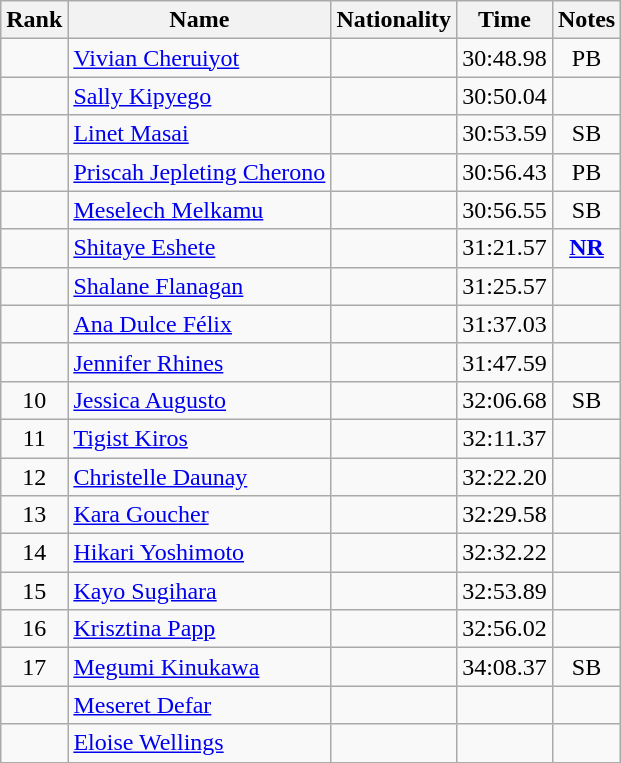<table class="wikitable sortable" style="text-align:center">
<tr>
<th>Rank</th>
<th>Name</th>
<th>Nationality</th>
<th>Time</th>
<th>Notes</th>
</tr>
<tr>
<td></td>
<td align=left><a href='#'>Vivian Cheruiyot</a></td>
<td align=left></td>
<td>30:48.98</td>
<td>PB</td>
</tr>
<tr>
<td></td>
<td align=left><a href='#'>Sally Kipyego</a></td>
<td align=left></td>
<td>30:50.04</td>
<td></td>
</tr>
<tr>
<td></td>
<td align=left><a href='#'>Linet Masai</a></td>
<td align=left></td>
<td>30:53.59</td>
<td>SB</td>
</tr>
<tr>
<td></td>
<td align=left><a href='#'>Priscah Jepleting Cherono</a></td>
<td align=left></td>
<td>30:56.43</td>
<td>PB</td>
</tr>
<tr>
<td></td>
<td align=left><a href='#'>Meselech Melkamu</a></td>
<td align=left></td>
<td>30:56.55</td>
<td>SB</td>
</tr>
<tr>
<td></td>
<td align=left><a href='#'>Shitaye Eshete</a></td>
<td align=left></td>
<td>31:21.57</td>
<td><strong><a href='#'>NR</a></strong></td>
</tr>
<tr>
<td></td>
<td align=left><a href='#'>Shalane Flanagan</a></td>
<td align=left></td>
<td>31:25.57</td>
<td></td>
</tr>
<tr>
<td></td>
<td align=left><a href='#'>Ana Dulce Félix</a></td>
<td align=left></td>
<td>31:37.03</td>
<td></td>
</tr>
<tr>
<td></td>
<td align=left><a href='#'>Jennifer Rhines</a></td>
<td align=left></td>
<td>31:47.59</td>
<td></td>
</tr>
<tr>
<td>10</td>
<td align=left><a href='#'>Jessica Augusto</a></td>
<td align=left></td>
<td>32:06.68</td>
<td>SB</td>
</tr>
<tr>
<td>11</td>
<td align=left><a href='#'>Tigist Kiros</a></td>
<td align=left></td>
<td>32:11.37</td>
<td></td>
</tr>
<tr>
<td>12</td>
<td align=left><a href='#'>Christelle Daunay</a></td>
<td align=left></td>
<td>32:22.20</td>
<td></td>
</tr>
<tr>
<td>13</td>
<td align=left><a href='#'>Kara Goucher</a></td>
<td align=left></td>
<td>32:29.58</td>
<td></td>
</tr>
<tr>
<td>14</td>
<td align=left><a href='#'>Hikari Yoshimoto</a></td>
<td align=left></td>
<td>32:32.22</td>
<td></td>
</tr>
<tr>
<td>15</td>
<td align=left><a href='#'>Kayo Sugihara</a></td>
<td align=left></td>
<td>32:53.89</td>
<td></td>
</tr>
<tr>
<td>16</td>
<td align=left><a href='#'>Krisztina Papp</a></td>
<td align=left></td>
<td>32:56.02</td>
<td></td>
</tr>
<tr>
<td>17</td>
<td align=left><a href='#'>Megumi Kinukawa</a></td>
<td align=left></td>
<td>34:08.37</td>
<td>SB</td>
</tr>
<tr>
<td></td>
<td align=left><a href='#'>Meseret Defar</a></td>
<td align=left></td>
<td></td>
<td></td>
</tr>
<tr>
<td></td>
<td align=left><a href='#'>Eloise Wellings</a></td>
<td align=left></td>
<td></td>
<td></td>
</tr>
</table>
